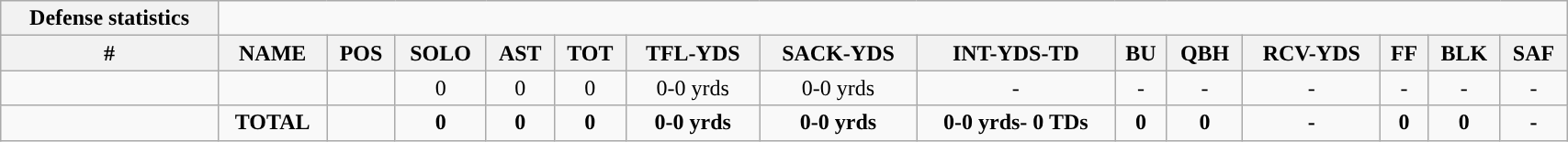<table style="width:90%; text-align:center;" class="wikitable collapsible collapsed">
<tr>
<th style="text-align:center; ">Defense statistics</th>
</tr>
<tr>
<th>#</th>
<th>NAME</th>
<th>POS</th>
<th>SOLO</th>
<th>AST</th>
<th>TOT</th>
<th>TFL-YDS</th>
<th>SACK-YDS</th>
<th>INT-YDS-TD</th>
<th>BU</th>
<th>QBH</th>
<th>RCV-YDS</th>
<th>FF</th>
<th>BLK</th>
<th>SAF</th>
</tr>
<tr>
<td></td>
<td></td>
<td></td>
<td>0</td>
<td>0</td>
<td>0</td>
<td>0-0 yrds</td>
<td>0-0 yrds</td>
<td>-</td>
<td>-</td>
<td>-</td>
<td>-</td>
<td>-</td>
<td>-</td>
<td>-</td>
</tr>
<tr>
<td></td>
<td><strong>TOTAL</strong></td>
<td></td>
<td><strong>0</strong></td>
<td><strong>0</strong></td>
<td><strong>0</strong></td>
<td><strong>0-0 yrds</strong></td>
<td><strong>0-0 yrds</strong></td>
<td><strong>0-0 yrds- 0 TDs</strong></td>
<td><strong>0</strong></td>
<td><strong>0</strong></td>
<td><strong>-</strong></td>
<td><strong>0</strong></td>
<td><strong>0</strong></td>
<td><strong>-</strong></td>
</tr>
</table>
